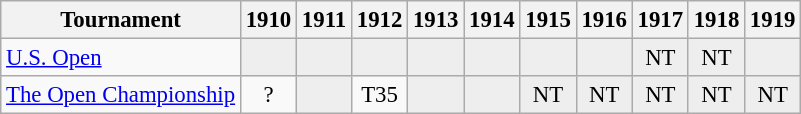<table class="wikitable" style="font-size:95%;text-align:center;">
<tr>
<th>Tournament</th>
<th>1910</th>
<th>1911</th>
<th>1912</th>
<th>1913</th>
<th>1914</th>
<th>1915</th>
<th>1916</th>
<th>1917</th>
<th>1918</th>
<th>1919</th>
</tr>
<tr>
<td align=left><a href='#'>U.S. Open</a></td>
<td style="background:#eee;"></td>
<td style="background:#eee;"></td>
<td style="background:#eee;"></td>
<td style="background:#eee;"></td>
<td style="background:#eee;"></td>
<td style="background:#eee;"></td>
<td style="background:#eee;"></td>
<td style="background:#eee;">NT</td>
<td style="background:#eee;">NT</td>
<td style="background:#eee;"></td>
</tr>
<tr>
<td align=left><a href='#'>The Open Championship</a></td>
<td>?</td>
<td style="background:#eee;"></td>
<td>T35</td>
<td style="background:#eee;"></td>
<td style="background:#eee;"></td>
<td style="background:#eee;">NT</td>
<td style="background:#eee;">NT</td>
<td style="background:#eee;">NT</td>
<td style="background:#eee;">NT</td>
<td style="background:#eee;">NT</td>
</tr>
</table>
